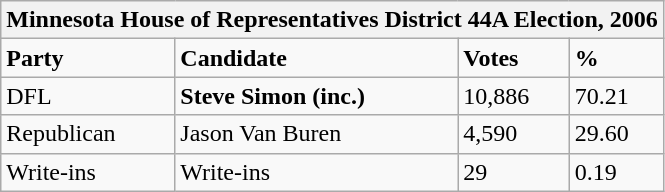<table class="wikitable">
<tr>
<th colspan="4">Minnesota House of Representatives District 44A Election, 2006</th>
</tr>
<tr>
<td><strong>Party</strong></td>
<td><strong>Candidate</strong></td>
<td><strong>Votes</strong></td>
<td><strong>%</strong></td>
</tr>
<tr>
<td>DFL</td>
<td><strong>Steve Simon (inc.)</strong></td>
<td>10,886</td>
<td>70.21</td>
</tr>
<tr>
<td>Republican</td>
<td>Jason Van Buren</td>
<td>4,590</td>
<td>29.60</td>
</tr>
<tr>
<td>Write-ins</td>
<td>Write-ins</td>
<td>29</td>
<td>0.19</td>
</tr>
</table>
